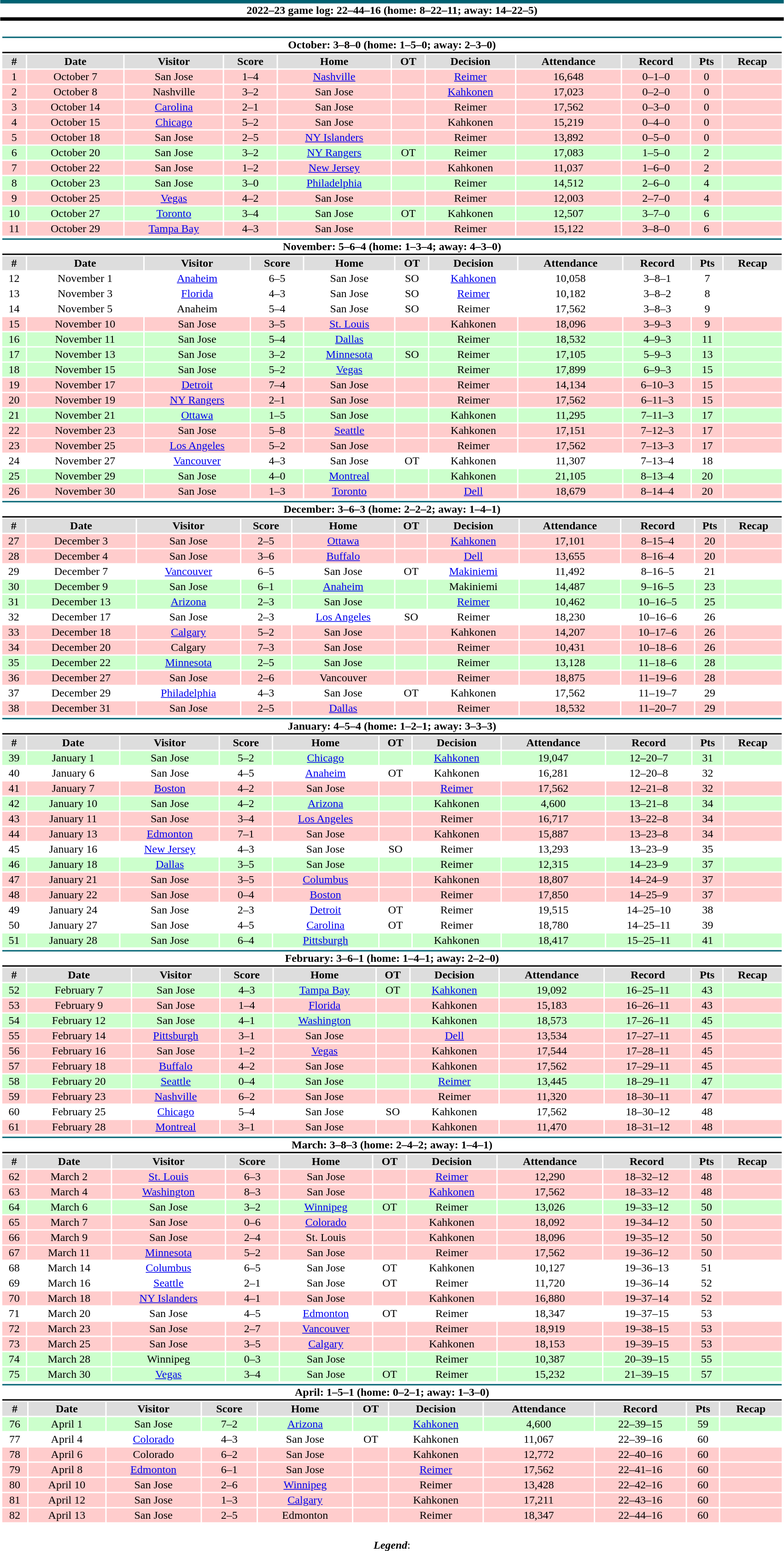<table class="toccolours"  style="width:90%; clear:both; margin:1.5em auto; text-align:center;">
<tr>
<th colspan="11" style="background:#fff; border-top:#006272 5px solid; border-bottom:#010101 5px solid;">2022–23 game log: 22–44–16 (home: 8–22–11; away: 14–22–5)</th>
</tr>
<tr>
<td colspan=11><br><table class="toccolours collapsible collapsed" style="width:100%;">
<tr>
<th colspan="11" style="background:#fff; border-top:#006272 2px solid; border-bottom:#010101 2px solid;">October: 3–8–0 (home: 1–5–0; away: 2–3–0)</th>
</tr>
<tr style="text-align:center; background:#ddd;">
<th>#</th>
<th>Date</th>
<th>Visitor</th>
<th>Score</th>
<th>Home</th>
<th>OT</th>
<th>Decision</th>
<th>Attendance</th>
<th>Record</th>
<th>Pts</th>
<th>Recap</th>
</tr>
<tr style="background:#fcc;">
<td>1</td>
<td>October 7</td>
<td>San Jose</td>
<td>1–4</td>
<td><a href='#'>Nashville</a></td>
<td></td>
<td><a href='#'>Reimer</a></td>
<td>16,648</td>
<td>0–1–0</td>
<td>0</td>
<td></td>
</tr>
<tr style="background:#fcc;">
<td>2</td>
<td>October 8</td>
<td>Nashville</td>
<td>3–2</td>
<td>San Jose</td>
<td></td>
<td><a href='#'>Kahkonen</a></td>
<td>17,023</td>
<td>0–2–0</td>
<td>0</td>
<td></td>
</tr>
<tr style="background:#fcc;">
<td>3</td>
<td>October 14</td>
<td><a href='#'>Carolina</a></td>
<td>2–1</td>
<td>San Jose</td>
<td></td>
<td>Reimer</td>
<td>17,562</td>
<td>0–3–0</td>
<td>0</td>
<td></td>
</tr>
<tr style="background:#fcc;">
<td>4</td>
<td>October 15</td>
<td><a href='#'>Chicago</a></td>
<td>5–2</td>
<td>San Jose</td>
<td></td>
<td>Kahkonen</td>
<td>15,219</td>
<td>0–4–0</td>
<td>0</td>
<td></td>
</tr>
<tr style="background:#fcc;">
<td>5</td>
<td>October 18</td>
<td>San Jose</td>
<td>2–5</td>
<td><a href='#'>NY Islanders</a></td>
<td></td>
<td>Reimer</td>
<td>13,892</td>
<td>0–5–0</td>
<td>0</td>
<td></td>
</tr>
<tr style="background:#cfc;">
<td>6</td>
<td>October 20</td>
<td>San Jose</td>
<td>3–2</td>
<td><a href='#'>NY Rangers</a></td>
<td>OT</td>
<td>Reimer</td>
<td>17,083</td>
<td>1–5–0</td>
<td>2</td>
<td></td>
</tr>
<tr style="background:#fcc;">
<td>7</td>
<td>October 22</td>
<td>San Jose</td>
<td>1–2</td>
<td><a href='#'>New Jersey</a></td>
<td></td>
<td>Kahkonen</td>
<td>11,037</td>
<td>1–6–0</td>
<td>2</td>
<td></td>
</tr>
<tr style="background:#cfc;">
<td>8</td>
<td>October 23</td>
<td>San Jose</td>
<td>3–0</td>
<td><a href='#'>Philadelphia</a></td>
<td></td>
<td>Reimer</td>
<td>14,512</td>
<td>2–6–0</td>
<td>4</td>
<td></td>
</tr>
<tr style="background:#fcc;">
<td>9</td>
<td>October 25</td>
<td><a href='#'>Vegas</a></td>
<td>4–2</td>
<td>San Jose</td>
<td></td>
<td>Reimer</td>
<td>12,003</td>
<td>2–7–0</td>
<td>4</td>
<td></td>
</tr>
<tr style="background:#cfc;">
<td>10</td>
<td>October 27</td>
<td><a href='#'>Toronto</a></td>
<td>3–4</td>
<td>San Jose</td>
<td>OT</td>
<td>Kahkonen</td>
<td>12,507</td>
<td>3–7–0</td>
<td>6</td>
<td></td>
</tr>
<tr style="background:#fcc;">
<td>11</td>
<td>October 29</td>
<td><a href='#'>Tampa Bay</a></td>
<td>4–3</td>
<td>San Jose</td>
<td></td>
<td>Reimer</td>
<td>15,122</td>
<td>3–8–0</td>
<td>6</td>
<td></td>
</tr>
</table>
<table class="toccolours collapsible collapsed" style="width:100%;">
<tr>
<th colspan="11" style="background:#fff; border-top:#006272 2px solid; border-bottom:#010101 2px solid;">November: 5–6–4 (home: 1–3–4; away: 4–3–0)</th>
</tr>
<tr style="text-align:center; background:#ddd;">
<th>#</th>
<th>Date</th>
<th>Visitor</th>
<th>Score</th>
<th>Home</th>
<th>OT</th>
<th>Decision</th>
<th>Attendance</th>
<th>Record</th>
<th>Pts</th>
<th>Recap</th>
</tr>
<tr style="background:#fff;">
<td>12</td>
<td>November 1</td>
<td><a href='#'>Anaheim</a></td>
<td>6–5</td>
<td>San Jose</td>
<td>SO</td>
<td><a href='#'>Kahkonen</a></td>
<td>10,058</td>
<td>3–8–1</td>
<td>7</td>
<td></td>
</tr>
<tr style="background:#fff;">
<td>13</td>
<td>November 3</td>
<td><a href='#'>Florida</a></td>
<td>4–3</td>
<td>San Jose</td>
<td>SO</td>
<td><a href='#'>Reimer</a></td>
<td>10,182</td>
<td>3–8–2</td>
<td>8</td>
<td></td>
</tr>
<tr style="background:#fff;">
<td>14</td>
<td>November 5</td>
<td>Anaheim</td>
<td>5–4</td>
<td>San Jose</td>
<td>SO</td>
<td>Reimer</td>
<td>17,562</td>
<td>3–8–3</td>
<td>9</td>
<td></td>
</tr>
<tr style="background:#fcc;">
<td>15</td>
<td>November 10</td>
<td>San Jose</td>
<td>3–5</td>
<td><a href='#'>St. Louis</a></td>
<td></td>
<td>Kahkonen</td>
<td>18,096</td>
<td>3–9–3</td>
<td>9</td>
<td></td>
</tr>
<tr style="background:#cfc;">
<td>16</td>
<td>November 11</td>
<td>San Jose</td>
<td>5–4</td>
<td><a href='#'>Dallas</a></td>
<td></td>
<td>Reimer</td>
<td>18,532</td>
<td>4–9–3</td>
<td>11</td>
<td></td>
</tr>
<tr style="background:#cfc;">
<td>17</td>
<td>November 13</td>
<td>San Jose</td>
<td>3–2</td>
<td><a href='#'>Minnesota</a></td>
<td>SO</td>
<td>Reimer</td>
<td>17,105</td>
<td>5–9–3</td>
<td>13</td>
<td></td>
</tr>
<tr style="background:#cfc;">
<td>18</td>
<td>November 15</td>
<td>San Jose</td>
<td>5–2</td>
<td><a href='#'>Vegas</a></td>
<td></td>
<td>Reimer</td>
<td>17,899</td>
<td>6–9–3</td>
<td>15</td>
<td></td>
</tr>
<tr style="background:#fcc;">
<td>19</td>
<td>November 17</td>
<td><a href='#'>Detroit</a></td>
<td>7–4</td>
<td>San Jose</td>
<td></td>
<td>Reimer</td>
<td>14,134</td>
<td>6–10–3</td>
<td>15</td>
<td></td>
</tr>
<tr style="background:#fcc;">
<td>20</td>
<td>November 19</td>
<td><a href='#'>NY Rangers</a></td>
<td>2–1</td>
<td>San Jose</td>
<td></td>
<td>Reimer</td>
<td>17,562</td>
<td>6–11–3</td>
<td>15</td>
<td></td>
</tr>
<tr style="background:#cfc;">
<td>21</td>
<td>November 21</td>
<td><a href='#'>Ottawa</a></td>
<td>1–5</td>
<td>San Jose</td>
<td></td>
<td>Kahkonen</td>
<td>11,295</td>
<td>7–11–3</td>
<td>17</td>
<td></td>
</tr>
<tr style="background:#fcc;">
<td>22</td>
<td>November 23</td>
<td>San Jose</td>
<td>5–8</td>
<td><a href='#'>Seattle</a></td>
<td></td>
<td>Kahkonen</td>
<td>17,151</td>
<td>7–12–3</td>
<td>17</td>
<td></td>
</tr>
<tr style="background:#fcc;">
<td>23</td>
<td>November 25</td>
<td><a href='#'>Los Angeles</a></td>
<td>5–2</td>
<td>San Jose</td>
<td></td>
<td>Reimer</td>
<td>17,562</td>
<td>7–13–3</td>
<td>17</td>
<td></td>
</tr>
<tr style="background:#fff;">
<td>24</td>
<td>November 27</td>
<td><a href='#'>Vancouver</a></td>
<td>4–3</td>
<td>San Jose</td>
<td>OT</td>
<td>Kahkonen</td>
<td>11,307</td>
<td>7–13–4</td>
<td>18</td>
<td></td>
</tr>
<tr style="background:#cfc;">
<td>25</td>
<td>November 29</td>
<td>San Jose</td>
<td>4–0</td>
<td><a href='#'>Montreal</a></td>
<td></td>
<td>Kahkonen</td>
<td>21,105</td>
<td>8–13–4</td>
<td>20</td>
<td></td>
</tr>
<tr style="background:#fcc;">
<td>26</td>
<td>November 30</td>
<td>San Jose</td>
<td>1–3</td>
<td><a href='#'>Toronto</a></td>
<td></td>
<td><a href='#'>Dell</a></td>
<td>18,679</td>
<td>8–14–4</td>
<td>20</td>
<td></td>
</tr>
</table>
<table class="toccolours collapsible collapsed" style="width:100%;">
<tr>
<th colspan="11" style="background:#fff; border-top:#006272 2px solid; border-bottom:#010101 2px solid;">December: 3–6–3 (home: 2–2–2; away: 1–4–1)</th>
</tr>
<tr style="text-align:center; background:#ddd;">
<th>#</th>
<th>Date</th>
<th>Visitor</th>
<th>Score</th>
<th>Home</th>
<th>OT</th>
<th>Decision</th>
<th>Attendance</th>
<th>Record</th>
<th>Pts</th>
<th>Recap</th>
</tr>
<tr style="background:#fcc;">
<td>27</td>
<td>December 3</td>
<td>San Jose</td>
<td>2–5</td>
<td><a href='#'>Ottawa</a></td>
<td></td>
<td><a href='#'>Kahkonen</a></td>
<td>17,101</td>
<td>8–15–4</td>
<td>20</td>
<td></td>
</tr>
<tr style="background:#fcc;">
<td>28</td>
<td>December 4</td>
<td>San Jose</td>
<td>3–6</td>
<td><a href='#'>Buffalo</a></td>
<td></td>
<td><a href='#'>Dell</a></td>
<td>13,655</td>
<td>8–16–4</td>
<td>20</td>
<td></td>
</tr>
<tr style="background:#fff;">
<td>29</td>
<td>December 7</td>
<td><a href='#'>Vancouver</a></td>
<td>6–5</td>
<td>San Jose</td>
<td>OT</td>
<td><a href='#'>Makiniemi</a></td>
<td>11,492</td>
<td>8–16–5</td>
<td>21</td>
<td></td>
</tr>
<tr style="background:#cfc;">
<td>30</td>
<td>December 9</td>
<td>San Jose</td>
<td>6–1</td>
<td><a href='#'>Anaheim</a></td>
<td></td>
<td>Makiniemi</td>
<td>14,487</td>
<td>9–16–5</td>
<td>23</td>
<td></td>
</tr>
<tr style="background:#cfc;">
<td>31</td>
<td>December 13</td>
<td><a href='#'>Arizona</a></td>
<td>2–3</td>
<td>San Jose</td>
<td></td>
<td><a href='#'>Reimer</a></td>
<td>10,462</td>
<td>10–16–5</td>
<td>25</td>
<td></td>
</tr>
<tr style="background:#fff;">
<td>32</td>
<td>December 17</td>
<td>San Jose</td>
<td>2–3</td>
<td><a href='#'>Los Angeles</a></td>
<td>SO</td>
<td>Reimer</td>
<td>18,230</td>
<td>10–16–6</td>
<td>26</td>
<td></td>
</tr>
<tr style="background:#fcc;">
<td>33</td>
<td>December 18</td>
<td><a href='#'>Calgary</a></td>
<td>5–2</td>
<td>San Jose</td>
<td></td>
<td>Kahkonen</td>
<td>14,207</td>
<td>10–17–6</td>
<td>26</td>
<td></td>
</tr>
<tr style="background:#fcc;">
<td>34</td>
<td>December 20</td>
<td>Calgary</td>
<td>7–3</td>
<td>San Jose</td>
<td></td>
<td>Reimer</td>
<td>10,431</td>
<td>10–18–6</td>
<td>26</td>
<td></td>
</tr>
<tr style="background:#cfc;">
<td>35</td>
<td>December 22</td>
<td><a href='#'>Minnesota</a></td>
<td>2–5</td>
<td>San Jose</td>
<td></td>
<td>Reimer</td>
<td>13,128</td>
<td>11–18–6</td>
<td>28</td>
<td></td>
</tr>
<tr style="background:#fcc;">
<td>36</td>
<td>December 27</td>
<td>San Jose</td>
<td>2–6</td>
<td>Vancouver</td>
<td></td>
<td>Reimer</td>
<td>18,875</td>
<td>11–19–6</td>
<td>28</td>
<td></td>
</tr>
<tr style="background:#fff;">
<td>37</td>
<td>December 29</td>
<td><a href='#'>Philadelphia</a></td>
<td>4–3</td>
<td>San Jose</td>
<td>OT</td>
<td>Kahkonen</td>
<td>17,562</td>
<td>11–19–7</td>
<td>29</td>
<td></td>
</tr>
<tr style="background:#fcc;">
<td>38</td>
<td>December 31</td>
<td>San Jose</td>
<td>2–5</td>
<td><a href='#'>Dallas</a></td>
<td></td>
<td>Reimer</td>
<td>18,532</td>
<td>11–20–7</td>
<td>29</td>
<td></td>
</tr>
</table>
<table class="toccolours collapsible collapsed" style="width:100%;">
<tr>
<th colspan="11" style="background:#fff; border-top:#006272 2px solid; border-bottom:#010101 2px solid;">January: 4–5–4 (home: 1–2–1; away: 3–3–3)</th>
</tr>
<tr style="text-align:center; background:#ddd;">
<th>#</th>
<th>Date</th>
<th>Visitor</th>
<th>Score</th>
<th>Home</th>
<th>OT</th>
<th>Decision</th>
<th>Attendance</th>
<th>Record</th>
<th>Pts</th>
<th>Recap</th>
</tr>
<tr style="background:#cfc;">
<td>39</td>
<td>January 1</td>
<td>San Jose</td>
<td>5–2</td>
<td><a href='#'>Chicago</a></td>
<td></td>
<td><a href='#'>Kahkonen</a></td>
<td>19,047</td>
<td>12–20–7</td>
<td>31</td>
<td></td>
</tr>
<tr style="background:#fff;">
<td>40</td>
<td>January 6</td>
<td>San Jose</td>
<td>4–5</td>
<td><a href='#'>Anaheim</a></td>
<td>OT</td>
<td>Kahkonen</td>
<td>16,281</td>
<td>12–20–8</td>
<td>32</td>
<td></td>
</tr>
<tr style="background:#fcc;">
<td>41</td>
<td>January 7</td>
<td><a href='#'>Boston</a></td>
<td>4–2</td>
<td>San Jose</td>
<td></td>
<td><a href='#'>Reimer</a></td>
<td>17,562</td>
<td>12–21–8</td>
<td>32</td>
<td></td>
</tr>
<tr style="background:#cfc;">
<td>42</td>
<td>January 10</td>
<td>San Jose</td>
<td>4–2</td>
<td><a href='#'>Arizona</a></td>
<td></td>
<td>Kahkonen</td>
<td>4,600</td>
<td>13–21–8</td>
<td>34</td>
<td></td>
</tr>
<tr style="background:#fcc;">
<td>43</td>
<td>January 11</td>
<td>San Jose</td>
<td>3–4</td>
<td><a href='#'>Los Angeles</a></td>
<td></td>
<td>Reimer</td>
<td>16,717</td>
<td>13–22–8</td>
<td>34</td>
<td></td>
</tr>
<tr style="background:#fcc;">
<td>44</td>
<td>January 13</td>
<td><a href='#'>Edmonton</a></td>
<td>7–1</td>
<td>San Jose</td>
<td></td>
<td>Kahkonen</td>
<td>15,887</td>
<td>13–23–8</td>
<td>34</td>
<td></td>
</tr>
<tr style="background:#fff;">
<td>45</td>
<td>January 16</td>
<td><a href='#'>New Jersey</a></td>
<td>4–3</td>
<td>San Jose</td>
<td>SO</td>
<td>Reimer</td>
<td>13,293</td>
<td>13–23–9</td>
<td>35</td>
<td></td>
</tr>
<tr style="background:#cfc;">
<td>46</td>
<td>January 18</td>
<td><a href='#'>Dallas</a></td>
<td>3–5</td>
<td>San Jose</td>
<td></td>
<td>Reimer</td>
<td>12,315</td>
<td>14–23–9</td>
<td>37</td>
<td></td>
</tr>
<tr style="background:#fcc;">
<td>47</td>
<td>January 21</td>
<td>San Jose</td>
<td>3–5</td>
<td><a href='#'>Columbus</a></td>
<td></td>
<td>Kahkonen</td>
<td>18,807</td>
<td>14–24–9</td>
<td>37</td>
<td></td>
</tr>
<tr style="background:#fcc;">
<td>48</td>
<td>January 22</td>
<td>San Jose</td>
<td>0–4</td>
<td><a href='#'>Boston</a></td>
<td></td>
<td>Reimer</td>
<td>17,850</td>
<td>14–25–9</td>
<td>37</td>
<td></td>
</tr>
<tr style="background:#fff;">
<td>49</td>
<td>January 24</td>
<td>San Jose</td>
<td>2–3</td>
<td><a href='#'>Detroit</a></td>
<td>OT</td>
<td>Reimer</td>
<td>19,515</td>
<td>14–25–10</td>
<td>38</td>
<td></td>
</tr>
<tr style="background:#fff;">
<td>50</td>
<td>January 27</td>
<td>San Jose</td>
<td>4–5</td>
<td><a href='#'>Carolina</a></td>
<td>OT</td>
<td>Reimer</td>
<td>18,780</td>
<td>14–25–11</td>
<td>39</td>
<td></td>
</tr>
<tr style="background:#cfc;">
<td>51</td>
<td>January 28</td>
<td>San Jose</td>
<td>6–4</td>
<td><a href='#'>Pittsburgh</a></td>
<td></td>
<td>Kahkonen</td>
<td>18,417</td>
<td>15–25–11</td>
<td>41</td>
<td></td>
</tr>
</table>
<table class="toccolours collapsible collapsed" style="width:100%;">
<tr>
<th colspan="11" style="background:#fff; border-top:#006272 2px solid; border-bottom:#010101 2px solid;">February: 3–6–1 (home: 1–4–1; away: 2–2–0)</th>
</tr>
<tr style="text-align:center; background:#ddd;">
<th>#</th>
<th>Date</th>
<th>Visitor</th>
<th>Score</th>
<th>Home</th>
<th>OT</th>
<th>Decision</th>
<th>Attendance</th>
<th>Record</th>
<th>Pts</th>
<th>Recap</th>
</tr>
<tr style="background:#cfc;">
<td>52</td>
<td>February 7</td>
<td>San Jose</td>
<td>4–3</td>
<td><a href='#'>Tampa Bay</a></td>
<td>OT</td>
<td><a href='#'>Kahkonen</a></td>
<td>19,092</td>
<td>16–25–11</td>
<td>43</td>
<td></td>
</tr>
<tr style="background:#fcc;">
<td>53</td>
<td>February 9</td>
<td>San Jose</td>
<td>1–4</td>
<td><a href='#'>Florida</a></td>
<td></td>
<td>Kahkonen</td>
<td>15,183</td>
<td>16–26–11</td>
<td>43</td>
<td></td>
</tr>
<tr style="background:#cfc;">
<td>54</td>
<td>February 12</td>
<td>San Jose</td>
<td>4–1</td>
<td><a href='#'>Washington</a></td>
<td></td>
<td>Kahkonen</td>
<td>18,573</td>
<td>17–26–11</td>
<td>45</td>
<td></td>
</tr>
<tr style="background:#fcc;">
<td>55</td>
<td>February 14</td>
<td><a href='#'>Pittsburgh</a></td>
<td>3–1</td>
<td>San Jose</td>
<td></td>
<td><a href='#'>Dell</a></td>
<td>13,534</td>
<td>17–27–11</td>
<td>45</td>
<td></td>
</tr>
<tr style="background:#fcc;">
<td>56</td>
<td>February 16</td>
<td>San Jose</td>
<td>1–2</td>
<td><a href='#'>Vegas</a></td>
<td></td>
<td>Kahkonen</td>
<td>17,544</td>
<td>17–28–11</td>
<td>45</td>
<td></td>
</tr>
<tr style="background:#fcc;">
<td>57</td>
<td>February 18</td>
<td><a href='#'>Buffalo</a></td>
<td>4–2</td>
<td>San Jose</td>
<td></td>
<td>Kahkonen</td>
<td>17,562</td>
<td>17–29–11</td>
<td>45</td>
<td></td>
</tr>
<tr style="background:#cfc;">
<td>58</td>
<td>February 20</td>
<td><a href='#'>Seattle</a></td>
<td>0–4</td>
<td>San Jose</td>
<td></td>
<td><a href='#'>Reimer</a></td>
<td>13,445</td>
<td>18–29–11</td>
<td>47</td>
<td></td>
</tr>
<tr style="background:#fcc;">
<td>59</td>
<td>February 23</td>
<td><a href='#'>Nashville</a></td>
<td>6–2</td>
<td>San Jose</td>
<td></td>
<td>Reimer</td>
<td>11,320</td>
<td>18–30–11</td>
<td>47</td>
<td></td>
</tr>
<tr style="background:#fff;">
<td>60</td>
<td>February 25</td>
<td><a href='#'>Chicago</a></td>
<td>5–4</td>
<td>San Jose</td>
<td>SO</td>
<td>Kahkonen</td>
<td>17,562</td>
<td>18–30–12</td>
<td>48</td>
<td></td>
</tr>
<tr style="background:#fcc;">
<td>61</td>
<td>February 28</td>
<td><a href='#'>Montreal</a></td>
<td>3–1</td>
<td>San Jose</td>
<td></td>
<td>Kahkonen</td>
<td>11,470</td>
<td>18–31–12</td>
<td>48</td>
<td></td>
</tr>
</table>
<table class="toccolours collapsible collapsed" style="width:100%;">
<tr>
<th colspan="11" style="background:#fff; border-top:#006272 2px solid; border-bottom:#010101 2px solid;">March: 3–8–3 (home: 2–4–2; away: 1–4–1)</th>
</tr>
<tr style="text-align:center; background:#ddd;">
<th>#</th>
<th>Date</th>
<th>Visitor</th>
<th>Score</th>
<th>Home</th>
<th>OT</th>
<th>Decision</th>
<th>Attendance</th>
<th>Record</th>
<th>Pts</th>
<th>Recap</th>
</tr>
<tr style="background:#fcc;">
<td>62</td>
<td>March 2</td>
<td><a href='#'>St. Louis</a></td>
<td>6–3</td>
<td>San Jose</td>
<td></td>
<td><a href='#'>Reimer</a></td>
<td>12,290</td>
<td>18–32–12</td>
<td>48</td>
<td></td>
</tr>
<tr style="background:#fcc;">
<td>63</td>
<td>March 4</td>
<td><a href='#'>Washington</a></td>
<td>8–3</td>
<td>San Jose</td>
<td></td>
<td><a href='#'>Kahkonen</a></td>
<td>17,562</td>
<td>18–33–12</td>
<td>48</td>
<td></td>
</tr>
<tr style="background:#cfc;">
<td>64</td>
<td>March 6</td>
<td>San Jose</td>
<td>3–2</td>
<td><a href='#'>Winnipeg</a></td>
<td>OT</td>
<td>Reimer</td>
<td>13,026</td>
<td>19–33–12</td>
<td>50</td>
<td></td>
</tr>
<tr style="background:#fcc;">
<td>65</td>
<td>March 7</td>
<td>San Jose</td>
<td>0–6</td>
<td><a href='#'>Colorado</a></td>
<td></td>
<td>Kahkonen</td>
<td>18,092</td>
<td>19–34–12</td>
<td>50</td>
<td></td>
</tr>
<tr style="background:#fcc;">
<td>66</td>
<td>March 9</td>
<td>San Jose</td>
<td>2–4</td>
<td>St. Louis</td>
<td></td>
<td>Kahkonen</td>
<td>18,096</td>
<td>19–35–12</td>
<td>50</td>
<td></td>
</tr>
<tr style="background:#fcc;">
<td>67</td>
<td>March 11</td>
<td><a href='#'>Minnesota</a></td>
<td>5–2</td>
<td>San Jose</td>
<td></td>
<td>Reimer</td>
<td>17,562</td>
<td>19–36–12</td>
<td>50</td>
<td></td>
</tr>
<tr style="background:#fff;">
<td>68</td>
<td>March 14</td>
<td><a href='#'>Columbus</a></td>
<td>6–5</td>
<td>San Jose</td>
<td>OT</td>
<td>Kahkonen</td>
<td>10,127</td>
<td>19–36–13</td>
<td>51</td>
<td></td>
</tr>
<tr style="background:#fff;">
<td>69</td>
<td>March 16</td>
<td><a href='#'>Seattle</a></td>
<td>2–1</td>
<td>San Jose</td>
<td>OT</td>
<td>Reimer</td>
<td>11,720</td>
<td>19–36–14</td>
<td>52</td>
<td></td>
</tr>
<tr style="background:#fcc;">
<td>70</td>
<td>March 18</td>
<td><a href='#'>NY Islanders</a></td>
<td>4–1</td>
<td>San Jose</td>
<td></td>
<td>Kahkonen</td>
<td>16,880</td>
<td>19–37–14</td>
<td>52</td>
<td></td>
</tr>
<tr style="background:#fff;">
<td>71</td>
<td>March 20</td>
<td>San Jose</td>
<td>4–5</td>
<td><a href='#'>Edmonton</a></td>
<td>OT</td>
<td>Reimer</td>
<td>18,347</td>
<td>19–37–15</td>
<td>53</td>
<td></td>
</tr>
<tr style="background:#fcc;">
<td>72</td>
<td>March 23</td>
<td>San Jose</td>
<td>2–7</td>
<td><a href='#'>Vancouver</a></td>
<td></td>
<td>Reimer</td>
<td>18,919</td>
<td>19–38–15</td>
<td>53</td>
<td></td>
</tr>
<tr style="background:#fcc;">
<td>73</td>
<td>March 25</td>
<td>San Jose</td>
<td>3–5</td>
<td><a href='#'>Calgary</a></td>
<td></td>
<td>Kahkonen</td>
<td>18,153</td>
<td>19–39–15</td>
<td>53</td>
<td></td>
</tr>
<tr style="background:#cfc;">
<td>74</td>
<td>March 28</td>
<td>Winnipeg</td>
<td>0–3</td>
<td>San Jose</td>
<td></td>
<td>Reimer</td>
<td>10,387</td>
<td>20–39–15</td>
<td>55</td>
<td></td>
</tr>
<tr style="background:#cfc;">
<td>75</td>
<td>March 30</td>
<td><a href='#'>Vegas</a></td>
<td>3–4</td>
<td>San Jose</td>
<td>OT</td>
<td>Reimer</td>
<td>15,232</td>
<td>21–39–15</td>
<td>57</td>
<td></td>
</tr>
</table>
<table class="toccolours collapsible collapsed" style="width:100%;">
<tr>
<th colspan="11" style="background:#fff; border-top:#006272 2px solid; border-bottom:#010101 2px solid;">April: 1–5–1 (home: 0–2–1; away: 1–3–0)</th>
</tr>
<tr style="text-align:center; background:#ddd;">
<th>#</th>
<th>Date</th>
<th>Visitor</th>
<th>Score</th>
<th>Home</th>
<th>OT</th>
<th>Decision</th>
<th>Attendance</th>
<th>Record</th>
<th>Pts</th>
<th>Recap</th>
</tr>
<tr style="background:#cfc;">
<td>76</td>
<td>April 1</td>
<td>San Jose</td>
<td>7–2</td>
<td><a href='#'>Arizona</a></td>
<td></td>
<td><a href='#'>Kahkonen</a></td>
<td>4,600</td>
<td>22–39–15</td>
<td>59</td>
<td></td>
</tr>
<tr style="background:#fff;">
<td>77</td>
<td>April 4</td>
<td><a href='#'>Colorado</a></td>
<td>4–3</td>
<td>San Jose</td>
<td>OT</td>
<td>Kahkonen</td>
<td>11,067</td>
<td>22–39–16</td>
<td>60</td>
<td></td>
</tr>
<tr style="background:#fcc;">
<td>78</td>
<td>April 6</td>
<td>Colorado</td>
<td>6–2</td>
<td>San Jose</td>
<td></td>
<td>Kahkonen</td>
<td>12,772</td>
<td>22–40–16</td>
<td>60</td>
<td></td>
</tr>
<tr style="background:#fcc;">
<td>79</td>
<td>April 8</td>
<td><a href='#'>Edmonton</a></td>
<td>6–1</td>
<td>San Jose</td>
<td></td>
<td><a href='#'>Reimer</a></td>
<td>17,562</td>
<td>22–41–16</td>
<td>60</td>
<td></td>
</tr>
<tr style="background:#fcc;">
<td>80</td>
<td>April 10</td>
<td>San Jose</td>
<td>2–6</td>
<td><a href='#'>Winnipeg</a></td>
<td></td>
<td>Reimer</td>
<td>13,428</td>
<td>22–42–16</td>
<td>60</td>
<td></td>
</tr>
<tr style="background:#fcc;">
<td>81</td>
<td>April 12</td>
<td>San Jose</td>
<td>1–3</td>
<td><a href='#'>Calgary</a></td>
<td></td>
<td>Kahkonen</td>
<td>17,211</td>
<td>22–43–16</td>
<td>60</td>
<td></td>
</tr>
<tr style="background:#fcc;">
<td>82</td>
<td>April 13</td>
<td>San Jose</td>
<td>2–5</td>
<td>Edmonton</td>
<td></td>
<td>Reimer</td>
<td>18,347</td>
<td>22–44–16</td>
<td>60</td>
<td></td>
</tr>
</table>
</td>
</tr>
<tr>
<td colspan="11" style="text-align:center;"><br><strong><em>Legend</em></strong>:


</td>
</tr>
</table>
